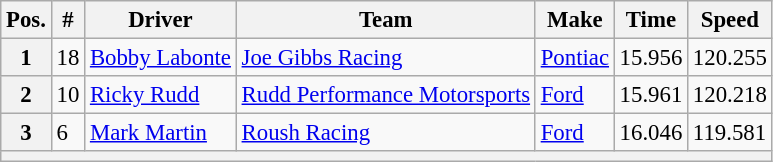<table class="wikitable" style="font-size:95%">
<tr>
<th>Pos.</th>
<th>#</th>
<th>Driver</th>
<th>Team</th>
<th>Make</th>
<th>Time</th>
<th>Speed</th>
</tr>
<tr>
<th>1</th>
<td>18</td>
<td><a href='#'>Bobby Labonte</a></td>
<td><a href='#'>Joe Gibbs Racing</a></td>
<td><a href='#'>Pontiac</a></td>
<td>15.956</td>
<td>120.255</td>
</tr>
<tr>
<th>2</th>
<td>10</td>
<td><a href='#'>Ricky Rudd</a></td>
<td><a href='#'>Rudd Performance Motorsports</a></td>
<td><a href='#'>Ford</a></td>
<td>15.961</td>
<td>120.218</td>
</tr>
<tr>
<th>3</th>
<td>6</td>
<td><a href='#'>Mark Martin</a></td>
<td><a href='#'>Roush Racing</a></td>
<td><a href='#'>Ford</a></td>
<td>16.046</td>
<td>119.581</td>
</tr>
<tr>
<th colspan="7"></th>
</tr>
</table>
